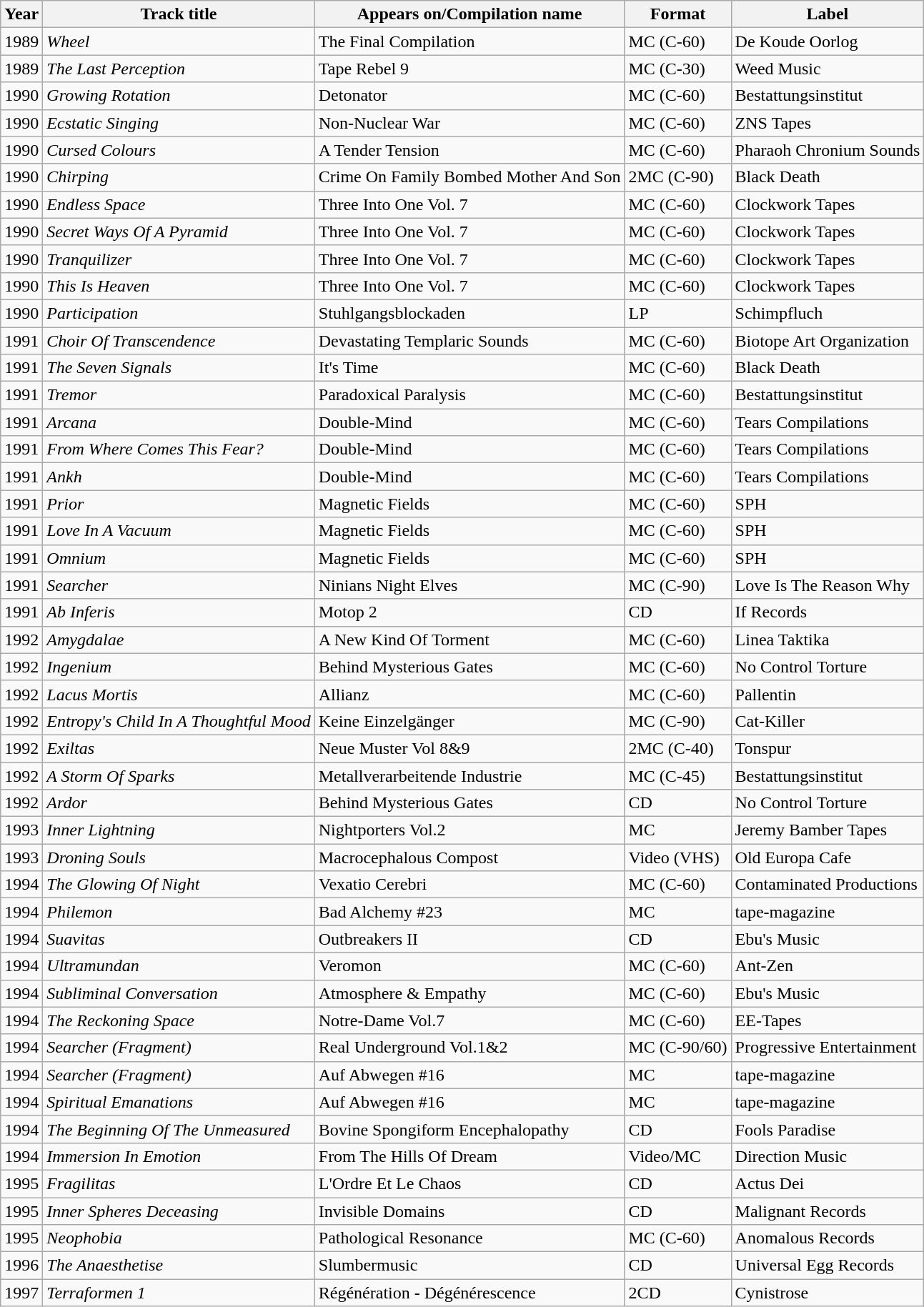<table class="wikitable" border="1">
<tr>
<th>Year</th>
<th>Track title</th>
<th>Appears on/Compilation name</th>
<th>Format</th>
<th>Label</th>
</tr>
<tr>
<td>1989</td>
<td><em>Wheel</em></td>
<td>The Final Compilation</td>
<td>MC (C-60)</td>
<td>De Koude Oorlog</td>
</tr>
<tr>
<td>1989</td>
<td><em>The Last Perception</em></td>
<td>Tape Rebel 9</td>
<td>MC (C-30)</td>
<td>Weed Music</td>
</tr>
<tr>
<td>1990</td>
<td><em>Growing Rotation</em></td>
<td>Detonator</td>
<td>MC (C-60)</td>
<td>Bestattungsinstitut</td>
</tr>
<tr>
<td>1990</td>
<td><em>Ecstatic Singing</em></td>
<td>Non-Nuclear War</td>
<td>MC (C-60)</td>
<td>ZNS Tapes</td>
</tr>
<tr>
<td>1990</td>
<td><em>Cursed Colours</em></td>
<td>A Tender Tension</td>
<td>MC (C-60)</td>
<td>Pharaoh Chronium Sounds</td>
</tr>
<tr>
<td>1990</td>
<td><em>Chirping</em></td>
<td>Crime On Family Bombed Mother And Son</td>
<td>2MC (C-90)</td>
<td>Black Death</td>
</tr>
<tr>
<td>1990</td>
<td><em>Endless Space</em></td>
<td>Three Into One Vol. 7</td>
<td>MC (C-60)</td>
<td>Clockwork Tapes</td>
</tr>
<tr>
<td>1990</td>
<td><em>Secret Ways Of A Pyramid</em></td>
<td>Three Into One Vol. 7</td>
<td>MC (C-60)</td>
<td>Clockwork Tapes</td>
</tr>
<tr>
<td>1990</td>
<td><em>Tranquilizer</em></td>
<td>Three Into One Vol. 7</td>
<td>MC (C-60)</td>
<td>Clockwork Tapes</td>
</tr>
<tr>
<td>1990</td>
<td><em>This Is Heaven</em></td>
<td>Three Into One Vol. 7</td>
<td>MC (C-60)</td>
<td>Clockwork Tapes</td>
</tr>
<tr>
<td>1990</td>
<td><em>Participation</em></td>
<td>Stuhlgangsblockaden</td>
<td>LP</td>
<td>Schimpfluch</td>
</tr>
<tr>
<td>1991</td>
<td><em>Choir Of Transcendence</em></td>
<td>Devastating Templaric Sounds</td>
<td>MC (C-60)</td>
<td>Biotope Art Organization</td>
</tr>
<tr>
<td>1991</td>
<td><em>The Seven Signals</em></td>
<td>It's Time</td>
<td>MC (C-60)</td>
<td>Black Death</td>
</tr>
<tr>
<td>1991</td>
<td><em>Tremor</em></td>
<td>Paradoxical Paralysis</td>
<td>MC (C-60)</td>
<td>Bestattungsinstitut</td>
</tr>
<tr>
<td>1991</td>
<td><em>Arcana</em></td>
<td>Double-Mind</td>
<td>MC (C-60)</td>
<td>Tears Compilations</td>
</tr>
<tr>
<td>1991</td>
<td><em>From Where Comes This Fear?</em></td>
<td>Double-Mind</td>
<td>MC (C-60)</td>
<td>Tears Compilations</td>
</tr>
<tr>
<td>1991</td>
<td><em>Ankh</em></td>
<td>Double-Mind</td>
<td>MC (C-60)</td>
<td>Tears Compilations</td>
</tr>
<tr>
<td>1991</td>
<td><em>Prior</em></td>
<td>Magnetic Fields</td>
<td>MC (C-60)</td>
<td>SPH</td>
</tr>
<tr>
<td>1991</td>
<td><em>Love In A Vacuum</em></td>
<td>Magnetic Fields</td>
<td>MC (C-60)</td>
<td>SPH</td>
</tr>
<tr>
<td>1991</td>
<td><em>Omnium</em></td>
<td>Magnetic Fields</td>
<td>MC (C-60)</td>
<td>SPH</td>
</tr>
<tr>
<td>1991</td>
<td><em>Searcher</em></td>
<td>Ninians Night Elves</td>
<td>MC (C-90)</td>
<td>Love Is The Reason Why</td>
</tr>
<tr>
<td>1991</td>
<td><em>Ab Inferis</em></td>
<td>Motop 2</td>
<td>CD</td>
<td>If Records</td>
</tr>
<tr>
<td>1992</td>
<td><em>Amygdalae</em></td>
<td>A New Kind Of Torment</td>
<td>MC (C-60)</td>
<td>Linea Taktika</td>
</tr>
<tr>
<td>1992</td>
<td><em>Ingenium</em></td>
<td>Behind Mysterious Gates</td>
<td>MC (C-60)</td>
<td>No Control Torture</td>
</tr>
<tr>
<td>1992</td>
<td><em>Lacus Mortis</em></td>
<td>Allianz</td>
<td>MC (C-60)</td>
<td>Pallentin</td>
</tr>
<tr>
<td>1992</td>
<td><em>Entropy's Child In A Thoughtful Mood</em></td>
<td>Keine Einzelgänger</td>
<td>MC (C-90)</td>
<td>Cat-Killer</td>
</tr>
<tr>
<td>1992</td>
<td><em>Exiltas</em></td>
<td>Neue Muster Vol 8&9</td>
<td>2MC (C-40)</td>
<td>Tonspur</td>
</tr>
<tr>
<td>1992</td>
<td><em>A Storm Of Sparks</em></td>
<td>Metallverarbeitende Industrie</td>
<td>MC (C-45)</td>
<td>Bestattungsinstitut</td>
</tr>
<tr>
<td>1992</td>
<td><em>Ardor</em></td>
<td>Behind Mysterious Gates</td>
<td>CD</td>
<td>No Control Torture</td>
</tr>
<tr>
<td>1993</td>
<td><em>Inner Lightning</em></td>
<td>Nightporters Vol.2</td>
<td>MC</td>
<td>Jeremy Bamber Tapes</td>
</tr>
<tr>
<td>1993</td>
<td><em>Droning Souls</em></td>
<td>Macrocephalous Compost</td>
<td>Video (VHS)</td>
<td>Old Europa Cafe</td>
</tr>
<tr>
<td>1994</td>
<td><em>The Glowing Of Night</em></td>
<td>Vexatio Cerebri</td>
<td>MC (C-60)</td>
<td>Contaminated Productions</td>
</tr>
<tr>
<td>1994</td>
<td><em>Philemon</em></td>
<td>Bad Alchemy #23</td>
<td>MC</td>
<td>tape-magazine</td>
</tr>
<tr>
<td>1994</td>
<td><em>Suavitas</em></td>
<td>Outbreakers II</td>
<td>CD</td>
<td>Ebu's Music</td>
</tr>
<tr>
<td>1994</td>
<td><em>Ultramundan</em></td>
<td>Veromon</td>
<td>MC (C-60)</td>
<td>Ant-Zen</td>
</tr>
<tr>
<td>1994</td>
<td><em>Subliminal Conversation</em></td>
<td>Atmosphere & Empathy</td>
<td>MC (C-60)</td>
<td>Ebu's Music</td>
</tr>
<tr>
<td>1994</td>
<td><em>The Reckoning Space</em></td>
<td>Notre-Dame Vol.7</td>
<td>MC (C-60)</td>
<td>EE-Tapes</td>
</tr>
<tr>
<td>1994</td>
<td><em>Searcher (Fragment)</em></td>
<td>Real Underground Vol.1&2</td>
<td>MC (C-90/60)</td>
<td>Progressive Entertainment</td>
</tr>
<tr>
<td>1994</td>
<td><em>Searcher (Fragment)</em></td>
<td>Auf Abwegen #16</td>
<td>MC</td>
<td>tape-magazine</td>
</tr>
<tr>
<td>1994</td>
<td><em>Spiritual Emanations</em></td>
<td>Auf Abwegen #16</td>
<td>MC</td>
<td>tape-magazine</td>
</tr>
<tr>
<td>1994</td>
<td><em>The Beginning Of The Unmeasured</em></td>
<td>Bovine Spongiform Encephalopathy</td>
<td>CD</td>
<td>Fools Paradise</td>
</tr>
<tr>
<td>1994</td>
<td><em>Immersion In Emotion</em></td>
<td>From The Hills Of Dream</td>
<td>Video/MC</td>
<td>Direction Music</td>
</tr>
<tr>
<td>1995</td>
<td><em>Fragilitas</em></td>
<td>L'Ordre Et Le Chaos</td>
<td>CD</td>
<td>Actus Dei</td>
</tr>
<tr>
<td>1995</td>
<td><em>Inner Spheres Deceasing</em></td>
<td>Invisible Domains</td>
<td>CD</td>
<td>Malignant Records</td>
</tr>
<tr>
<td>1995</td>
<td><em>Neophobia</em></td>
<td>Pathological Resonance</td>
<td>MC (C-60)</td>
<td>Anomalous Records</td>
</tr>
<tr>
<td>1996</td>
<td><em>The Anaesthetise</em></td>
<td>Slumbermusic</td>
<td>CD</td>
<td>Universal Egg Records</td>
</tr>
<tr>
<td>1997</td>
<td><em>Terraformen 1</em></td>
<td>Régénération - Dégénérescence</td>
<td>2CD</td>
<td>Cynistrose</td>
</tr>
</table>
